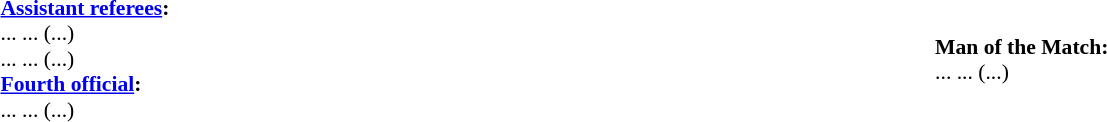<table width=100% style="font-size: 90%">
<tr>
<td><br><strong><a href='#'>Assistant referees</a>:</strong>
<br>... ... (...)
<br>... ... (...)
<br><strong><a href='#'>Fourth official</a>:</strong>
<br>... ... (...)</td>
<td><br><strong>Man of the Match:</strong>
<br>... ... (...)</td>
</tr>
</table>
